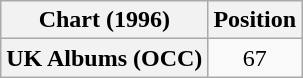<table class="wikitable plainrowheaders" style="text-align:center">
<tr>
<th scope="col">Chart (1996)</th>
<th scope="col">Position</th>
</tr>
<tr>
<th scope="row">UK Albums (OCC)</th>
<td>67</td>
</tr>
</table>
